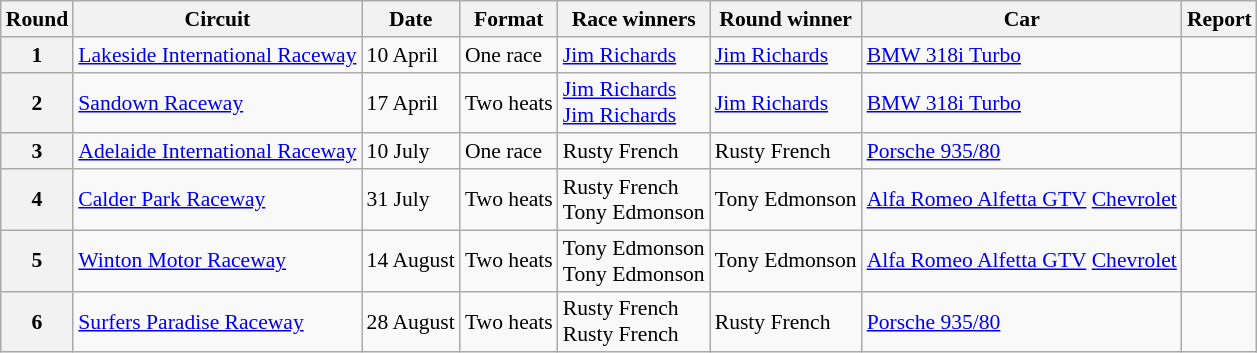<table class="wikitable" style="font-size: 90%;">
<tr>
<th>Round</th>
<th>Circuit</th>
<th>Date</th>
<th>Format</th>
<th>Race winners</th>
<th>Round winner</th>
<th>Car</th>
<th>Report</th>
</tr>
<tr>
<th>1</th>
<td><a href='#'>Lakeside International Raceway</a></td>
<td>10 April</td>
<td>One race</td>
<td><a href='#'>Jim Richards</a></td>
<td><a href='#'>Jim Richards</a></td>
<td><a href='#'>BMW 318i Turbo</a></td>
<td></td>
</tr>
<tr>
<th>2</th>
<td><a href='#'>Sandown Raceway</a></td>
<td>17 April</td>
<td>Two heats</td>
<td><a href='#'>Jim Richards</a><br><a href='#'>Jim Richards</a></td>
<td><a href='#'>Jim Richards</a></td>
<td><a href='#'>BMW 318i Turbo</a></td>
<td></td>
</tr>
<tr>
<th>3</th>
<td><a href='#'>Adelaide International Raceway</a></td>
<td>10 July</td>
<td>One race</td>
<td>Rusty French</td>
<td>Rusty French</td>
<td><a href='#'>Porsche 935/80</a></td>
<td></td>
</tr>
<tr>
<th>4</th>
<td><a href='#'>Calder Park Raceway</a></td>
<td>31 July</td>
<td>Two heats</td>
<td>Rusty French<br>Tony Edmonson</td>
<td>Tony Edmonson</td>
<td><a href='#'>Alfa Romeo Alfetta GTV</a> <a href='#'>Chevrolet</a></td>
<td></td>
</tr>
<tr>
<th>5</th>
<td><a href='#'>Winton Motor Raceway</a></td>
<td>14 August</td>
<td>Two heats</td>
<td>Tony Edmonson<br>Tony Edmonson</td>
<td>Tony Edmonson</td>
<td><a href='#'>Alfa Romeo Alfetta GTV</a> <a href='#'>Chevrolet</a></td>
<td></td>
</tr>
<tr>
<th>6</th>
<td><a href='#'>Surfers Paradise Raceway</a></td>
<td>28 August</td>
<td>Two heats</td>
<td>Rusty French<br>Rusty French</td>
<td>Rusty French</td>
<td><a href='#'>Porsche 935/80</a></td>
<td></td>
</tr>
</table>
